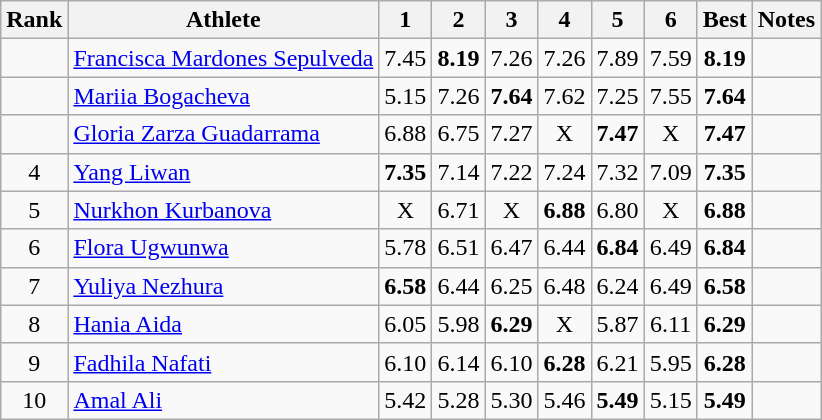<table class="wikitable sortable" style="text-align:center">
<tr>
<th>Rank</th>
<th>Athlete</th>
<th>1</th>
<th>2</th>
<th>3</th>
<th>4</th>
<th>5</th>
<th>6</th>
<th>Best</th>
<th>Notes</th>
</tr>
<tr>
<td></td>
<td style="text-align:left"><a href='#'>Francisca Mardones Sepulveda</a><br></td>
<td>7.45</td>
<td><strong>8.19</strong></td>
<td>7.26</td>
<td>7.26</td>
<td>7.89</td>
<td>7.59</td>
<td><strong>8.19</strong></td>
<td></td>
</tr>
<tr>
<td></td>
<td style="text-align:left"><a href='#'>Mariia Bogacheva</a><br></td>
<td>5.15</td>
<td>7.26</td>
<td><strong>7.64</strong></td>
<td>7.62</td>
<td>7.25</td>
<td>7.55</td>
<td><strong>7.64</strong></td>
<td></td>
</tr>
<tr>
<td></td>
<td style="text-align:left"><a href='#'>Gloria Zarza Guadarrama</a><br></td>
<td>6.88</td>
<td>6.75</td>
<td>7.27</td>
<td>X</td>
<td><strong>7.47</strong></td>
<td>X</td>
<td><strong>7.47</strong></td>
<td></td>
</tr>
<tr>
<td>4</td>
<td style="text-align:left"><a href='#'>Yang Liwan</a><br></td>
<td><strong>7.35</strong></td>
<td>7.14</td>
<td>7.22</td>
<td>7.24</td>
<td>7.32</td>
<td>7.09</td>
<td><strong>7.35</strong></td>
<td></td>
</tr>
<tr>
<td>5</td>
<td style="text-align:left"><a href='#'>Nurkhon Kurbanova</a><br></td>
<td>X</td>
<td>6.71</td>
<td>X</td>
<td><strong>6.88</strong></td>
<td>6.80</td>
<td>X</td>
<td><strong>6.88</strong></td>
<td></td>
</tr>
<tr>
<td>6</td>
<td style="text-align:left"><a href='#'>Flora Ugwunwa</a><br></td>
<td>5.78</td>
<td>6.51</td>
<td>6.47</td>
<td>6.44</td>
<td><strong>6.84</strong></td>
<td>6.49</td>
<td><strong>6.84</strong></td>
<td></td>
</tr>
<tr>
<td>7</td>
<td style="text-align:left"><a href='#'>Yuliya Nezhura</a><br></td>
<td><strong>6.58</strong></td>
<td>6.44</td>
<td>6.25</td>
<td>6.48</td>
<td>6.24</td>
<td>6.49</td>
<td><strong>6.58</strong></td>
<td></td>
</tr>
<tr>
<td>8</td>
<td style="text-align:left"><a href='#'>Hania Aida</a><br></td>
<td>6.05</td>
<td>5.98</td>
<td><strong>6.29</strong></td>
<td>X</td>
<td>5.87</td>
<td>6.11</td>
<td><strong>6.29</strong></td>
<td></td>
</tr>
<tr>
<td>9</td>
<td style="text-align:left"><a href='#'>Fadhila Nafati</a><br></td>
<td>6.10</td>
<td>6.14</td>
<td>6.10</td>
<td><strong>6.28</strong></td>
<td>6.21</td>
<td>5.95</td>
<td><strong>6.28</strong></td>
<td></td>
</tr>
<tr>
<td>10</td>
<td style="text-align:left"><a href='#'>Amal Ali</a><br></td>
<td>5.42</td>
<td>5.28</td>
<td>5.30</td>
<td>5.46</td>
<td><strong>5.49</strong></td>
<td>5.15</td>
<td><strong>5.49</strong></td>
<td></td>
</tr>
</table>
